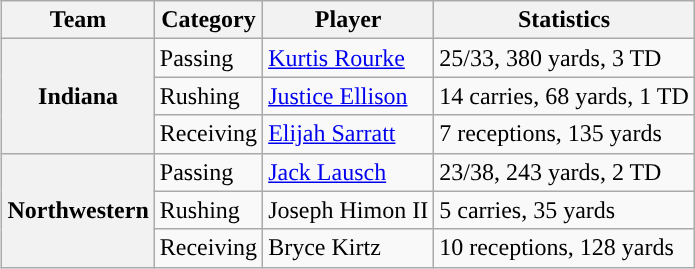<table class="wikitable" style="float:right">
<tr>
<th>Team</th>
<th>Category</th>
<th>Player</th>
<th>Statistics</th>
</tr>
<tr>
<th rowspan=3>Indiana</th>
<td>Passing</td>
<td><a href='#'>Kurtis Rourke</a></td>
<td>25/33, 380 yards, 3 TD</td>
</tr>
<tr>
<td>Rushing</td>
<td><a href='#'>Justice Ellison</a></td>
<td>14 carries, 68 yards, 1 TD</td>
</tr>
<tr>
<td>Receiving</td>
<td><a href='#'>Elijah Sarratt</a></td>
<td>7 receptions, 135 yards</td>
</tr>
<tr>
<th rowspan=3>Northwestern</th>
<td>Passing</td>
<td><a href='#'>Jack Lausch</a></td>
<td>23/38, 243 yards, 2 TD</td>
</tr>
<tr>
<td>Rushing</td>
<td>Joseph Himon II</td>
<td>5 carries, 35 yards</td>
</tr>
<tr>
<td>Receiving</td>
<td>Bryce Kirtz</td>
<td>10 receptions, 128 yards</td>
</tr>
</table>
